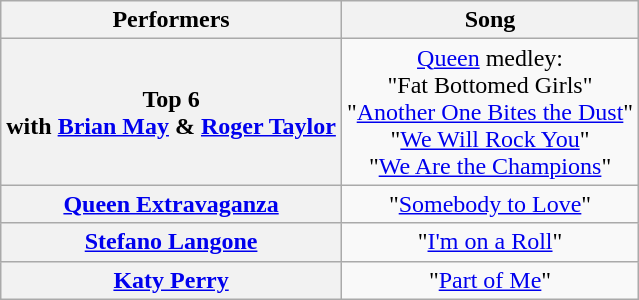<table class="wikitable" style="text-align:center;">
<tr>
<th scope="col">Performers</th>
<th scope="col">Song</th>
</tr>
<tr>
<th scope="row">Top 6<br>with <a href='#'>Brian May</a> & <a href='#'>Roger Taylor</a></th>
<td><a href='#'>Queen</a> medley:<br>"Fat Bottomed Girls"<br>"<a href='#'>Another One Bites the Dust</a>"<br>"<a href='#'>We Will Rock You</a>"<br>"<a href='#'>We Are the Champions</a>"</td>
</tr>
<tr>
<th scope="row"><a href='#'>Queen Extravaganza</a></th>
<td>"<a href='#'>Somebody to Love</a>"</td>
</tr>
<tr>
<th scope="row"><a href='#'>Stefano Langone</a></th>
<td>"<a href='#'>I'm on a Roll</a>"</td>
</tr>
<tr>
<th scope="row"><a href='#'>Katy Perry</a></th>
<td>"<a href='#'>Part of Me</a>"</td>
</tr>
</table>
